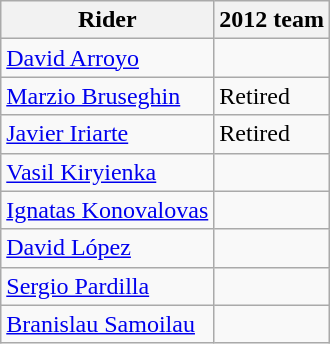<table class="wikitable">
<tr>
<th>Rider</th>
<th>2012 team</th>
</tr>
<tr>
<td><a href='#'>David Arroyo</a></td>
<td></td>
</tr>
<tr>
<td><a href='#'>Marzio Bruseghin</a></td>
<td>Retired</td>
</tr>
<tr>
<td><a href='#'>Javier Iriarte</a></td>
<td>Retired</td>
</tr>
<tr>
<td><a href='#'>Vasil Kiryienka</a></td>
<td></td>
</tr>
<tr>
<td><a href='#'>Ignatas Konovalovas</a></td>
<td></td>
</tr>
<tr>
<td><a href='#'>David López</a></td>
<td></td>
</tr>
<tr>
<td><a href='#'>Sergio Pardilla</a></td>
<td></td>
</tr>
<tr>
<td><a href='#'>Branislau Samoilau</a></td>
<td></td>
</tr>
</table>
